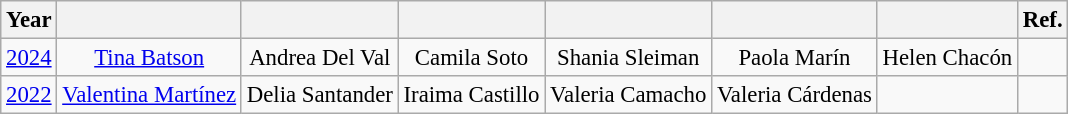<table class="wikitable" style="font-size: 95%; text-align:center">
<tr>
<th>Year</th>
<th></th>
<th></th>
<th></th>
<th></th>
<th></th>
<th></th>
<th>Ref.</th>
</tr>
<tr>
<td><a href='#'>2024</a></td>
<td><a href='#'>Tina Batson</a><br><em></em></td>
<td>Andrea Del Val<br><em></em></td>
<td>Camila Soto<br><em></em></td>
<td>Shania Sleiman<br><em></em></td>
<td>Paola Marín<br><em></em></td>
<td>Helen Chacón<br><em></em></td>
<td></td>
</tr>
<tr>
<td><a href='#'>2022</a></td>
<td><a href='#'>Valentina Martínez</a><br><em></em></td>
<td>Delia Santander<br><em></em></td>
<td>Iraima Castillo<br><em></em></td>
<td>Valeria Camacho<br><em></em></td>
<td>Valeria Cárdenas<br><em></em></td>
<td></td>
<td></td>
</tr>
</table>
